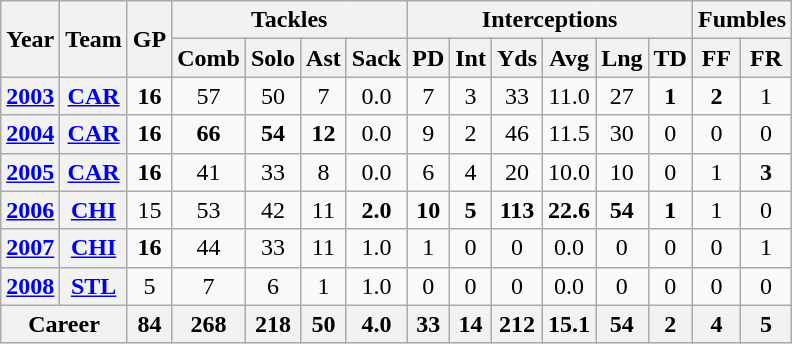<table class="wikitable" style="text-align: center;">
<tr>
<th rowspan="2">Year</th>
<th rowspan="2">Team</th>
<th rowspan="2">GP</th>
<th colspan="4">Tackles</th>
<th colspan="6">Interceptions</th>
<th colspan="2">Fumbles</th>
</tr>
<tr>
<th>Comb</th>
<th>Solo</th>
<th>Ast</th>
<th>Sack</th>
<th>PD</th>
<th>Int</th>
<th>Yds</th>
<th>Avg</th>
<th>Lng</th>
<th>TD</th>
<th>FF</th>
<th>FR</th>
</tr>
<tr>
<th><a href='#'>2003</a></th>
<th><a href='#'>CAR</a></th>
<td><strong>16</strong></td>
<td>57</td>
<td>50</td>
<td>7</td>
<td>0.0</td>
<td>7</td>
<td>3</td>
<td>33</td>
<td>11.0</td>
<td>27</td>
<td><strong>1</strong></td>
<td><strong>2</strong></td>
<td>1</td>
</tr>
<tr>
<th><a href='#'>2004</a></th>
<th><a href='#'>CAR</a></th>
<td><strong>16</strong></td>
<td><strong>66</strong></td>
<td><strong>54</strong></td>
<td><strong>12</strong></td>
<td>0.0</td>
<td>9</td>
<td>2</td>
<td>46</td>
<td>11.5</td>
<td>30</td>
<td>0</td>
<td>0</td>
<td>0</td>
</tr>
<tr>
<th><a href='#'>2005</a></th>
<th><a href='#'>CAR</a></th>
<td><strong>16</strong></td>
<td>41</td>
<td>33</td>
<td>8</td>
<td>0.0</td>
<td>6</td>
<td>4</td>
<td>20</td>
<td>10.0</td>
<td>10</td>
<td>0</td>
<td>1</td>
<td><strong>3</strong></td>
</tr>
<tr>
<th><a href='#'>2006</a></th>
<th><a href='#'>CHI</a></th>
<td>15</td>
<td>53</td>
<td>42</td>
<td>11</td>
<td><strong>2.0</strong></td>
<td><strong>10</strong></td>
<td><strong>5</strong></td>
<td><strong>113</strong></td>
<td><strong>22.6</strong></td>
<td><strong>54</strong></td>
<td><strong>1</strong></td>
<td>1</td>
<td>0</td>
</tr>
<tr>
<th><a href='#'>2007</a></th>
<th><a href='#'>CHI</a></th>
<td><strong>16</strong></td>
<td>44</td>
<td>33</td>
<td>11</td>
<td>1.0</td>
<td>1</td>
<td>0</td>
<td>0</td>
<td>0.0</td>
<td>0</td>
<td>0</td>
<td>0</td>
<td>1</td>
</tr>
<tr>
<th><a href='#'>2008</a></th>
<th><a href='#'>STL</a></th>
<td>5</td>
<td>7</td>
<td>6</td>
<td>1</td>
<td>1.0</td>
<td>0</td>
<td>0</td>
<td>0</td>
<td>0.0</td>
<td>0</td>
<td>0</td>
<td>0</td>
<td>0</td>
</tr>
<tr>
<th colspan="2">Career</th>
<th>84</th>
<th>268</th>
<th>218</th>
<th>50</th>
<th>4.0</th>
<th>33</th>
<th>14</th>
<th>212</th>
<th>15.1</th>
<th>54</th>
<th>2</th>
<th>4</th>
<th>5</th>
</tr>
</table>
